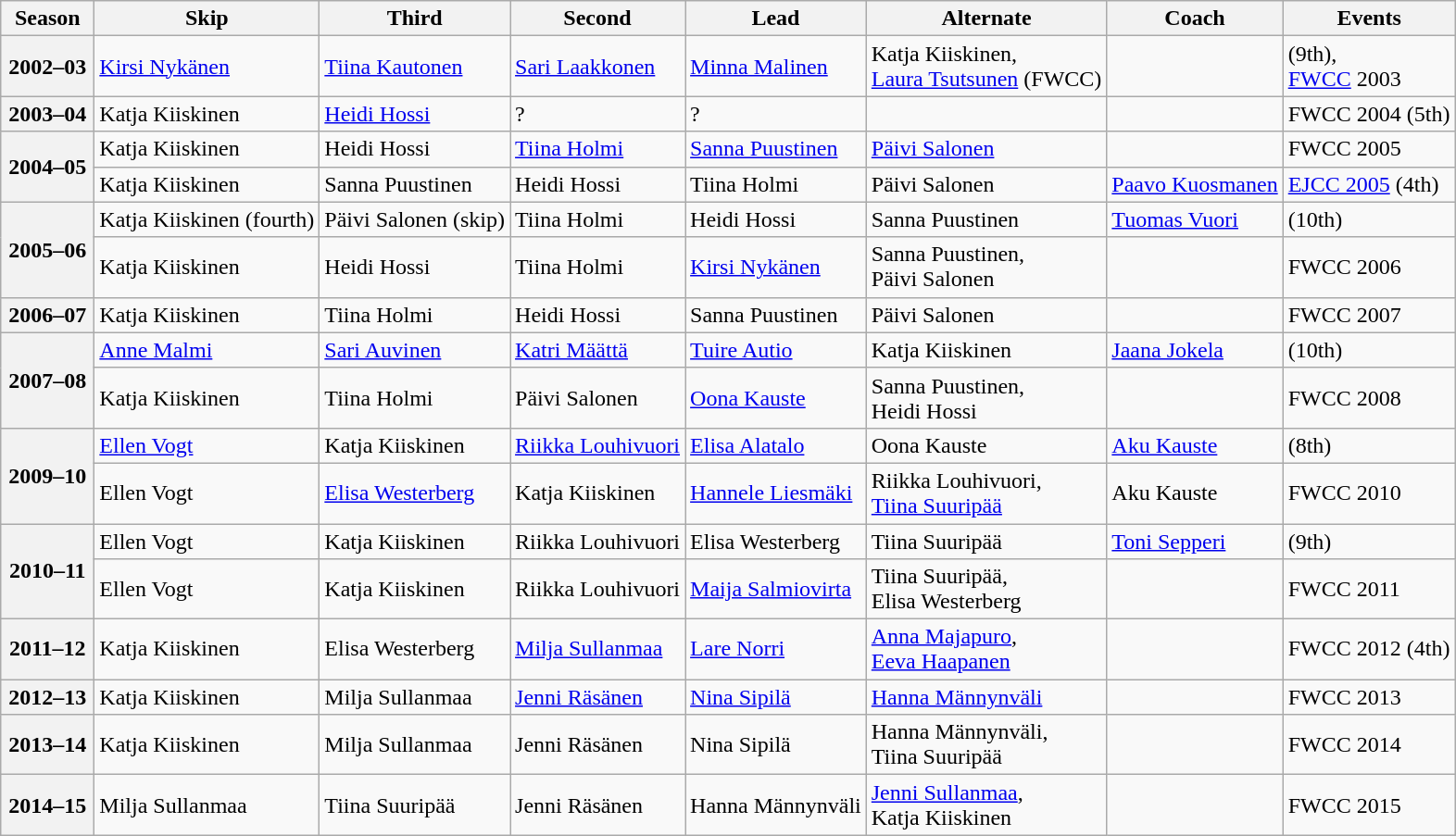<table class="wikitable">
<tr>
<th scope="col" width=60>Season</th>
<th scope="col">Skip</th>
<th scope="col">Third</th>
<th scope="col">Second</th>
<th scope="col">Lead</th>
<th scope="col">Alternate</th>
<th scope="col">Coach</th>
<th scope="col">Events</th>
</tr>
<tr>
<th scope="row">2002–03</th>
<td><a href='#'>Kirsi Nykänen</a></td>
<td><a href='#'>Tiina Kautonen</a></td>
<td><a href='#'>Sari Laakkonen</a></td>
<td><a href='#'>Minna Malinen</a></td>
<td>Katja Kiiskinen,<br><a href='#'>Laura Tsutsunen</a> (FWCC)</td>
<td></td>
<td> (9th),<br><a href='#'>FWCC</a> 2003 </td>
</tr>
<tr>
<th scope="row">2003–04</th>
<td>Katja Kiiskinen</td>
<td><a href='#'>Heidi Hossi</a></td>
<td>?</td>
<td>?</td>
<td></td>
<td></td>
<td>FWCC 2004 (5th)</td>
</tr>
<tr>
<th scope="row" rowspan=2>2004–05</th>
<td>Katja Kiiskinen</td>
<td>Heidi Hossi</td>
<td><a href='#'>Tiina Holmi</a></td>
<td><a href='#'>Sanna Puustinen</a></td>
<td><a href='#'>Päivi Salonen</a></td>
<td></td>
<td>FWCC 2005 </td>
</tr>
<tr>
<td>Katja Kiiskinen</td>
<td>Sanna Puustinen</td>
<td>Heidi Hossi</td>
<td>Tiina Holmi</td>
<td>Päivi Salonen</td>
<td><a href='#'>Paavo Kuosmanen</a></td>
<td><a href='#'>EJCC 2005</a> (4th)</td>
</tr>
<tr>
<th scope="row" rowspan=2>2005–06</th>
<td>Katja Kiiskinen (fourth)</td>
<td>Päivi Salonen (skip)</td>
<td>Tiina Holmi</td>
<td>Heidi Hossi</td>
<td>Sanna Puustinen</td>
<td><a href='#'>Tuomas Vuori</a></td>
<td> (10th)</td>
</tr>
<tr>
<td>Katja Kiiskinen</td>
<td>Heidi Hossi</td>
<td>Tiina Holmi</td>
<td><a href='#'>Kirsi Nykänen</a></td>
<td>Sanna Puustinen,<br>Päivi Salonen</td>
<td></td>
<td>FWCC 2006 </td>
</tr>
<tr>
<th scope="row">2006–07</th>
<td>Katja Kiiskinen</td>
<td>Tiina Holmi</td>
<td>Heidi Hossi</td>
<td>Sanna Puustinen</td>
<td>Päivi Salonen</td>
<td></td>
<td>FWCC 2007 </td>
</tr>
<tr>
<th scope="row" rowspan=2>2007–08</th>
<td><a href='#'>Anne Malmi</a></td>
<td><a href='#'>Sari Auvinen</a></td>
<td><a href='#'>Katri Määttä</a></td>
<td><a href='#'>Tuire Autio</a></td>
<td>Katja Kiiskinen</td>
<td><a href='#'>Jaana Jokela</a></td>
<td> (10th)</td>
</tr>
<tr>
<td>Katja Kiiskinen</td>
<td>Tiina Holmi</td>
<td>Päivi Salonen</td>
<td><a href='#'>Oona Kauste</a></td>
<td>Sanna Puustinen,<br>Heidi Hossi</td>
<td></td>
<td>FWCC 2008 </td>
</tr>
<tr>
<th scope="row" rowspan=2>2009–10</th>
<td><a href='#'>Ellen Vogt</a></td>
<td>Katja Kiiskinen</td>
<td><a href='#'>Riikka Louhivuori</a></td>
<td><a href='#'>Elisa Alatalo</a></td>
<td>Oona Kauste</td>
<td><a href='#'>Aku Kauste</a></td>
<td> (8th)</td>
</tr>
<tr>
<td>Ellen Vogt</td>
<td><a href='#'>Elisa Westerberg</a></td>
<td>Katja Kiiskinen</td>
<td><a href='#'>Hannele Liesmäki</a></td>
<td>Riikka Louhivuori,<br><a href='#'>Tiina Suuripää</a></td>
<td>Aku Kauste</td>
<td>FWCC 2010 </td>
</tr>
<tr>
<th scope="row" rowspan=2>2010–11</th>
<td>Ellen Vogt</td>
<td>Katja Kiiskinen</td>
<td>Riikka Louhivuori</td>
<td>Elisa Westerberg</td>
<td>Tiina Suuripää</td>
<td><a href='#'>Toni Sepperi</a></td>
<td> (9th)</td>
</tr>
<tr>
<td>Ellen Vogt</td>
<td>Katja Kiiskinen</td>
<td>Riikka Louhivuori</td>
<td><a href='#'>Maija Salmiovirta</a></td>
<td>Tiina Suuripää,<br>Elisa Westerberg</td>
<td></td>
<td>FWCC 2011 </td>
</tr>
<tr>
<th scope="row">2011–12</th>
<td>Katja Kiiskinen</td>
<td>Elisa Westerberg</td>
<td><a href='#'>Milja Sullanmaa</a></td>
<td><a href='#'>Lare Norri</a></td>
<td><a href='#'>Anna Majapuro</a>,<br><a href='#'>Eeva Haapanen</a></td>
<td></td>
<td>FWCC 2012 (4th)</td>
</tr>
<tr>
<th scope="row">2012–13</th>
<td>Katja Kiiskinen</td>
<td>Milja Sullanmaa</td>
<td><a href='#'>Jenni Räsänen</a></td>
<td><a href='#'>Nina Sipilä</a></td>
<td><a href='#'>Hanna Männynväli</a></td>
<td></td>
<td>FWCC 2013 </td>
</tr>
<tr>
<th scope="row">2013–14</th>
<td>Katja Kiiskinen</td>
<td>Milja Sullanmaa</td>
<td>Jenni Räsänen</td>
<td>Nina Sipilä</td>
<td>Hanna Männynväli,<br>Tiina Suuripää</td>
<td></td>
<td>FWCC 2014 </td>
</tr>
<tr>
<th scope="row">2014–15</th>
<td>Milja Sullanmaa</td>
<td>Tiina Suuripää</td>
<td>Jenni Räsänen</td>
<td>Hanna Männynväli</td>
<td><a href='#'>Jenni Sullanmaa</a>,<br>Katja Kiiskinen</td>
<td></td>
<td>FWCC 2015 </td>
</tr>
</table>
